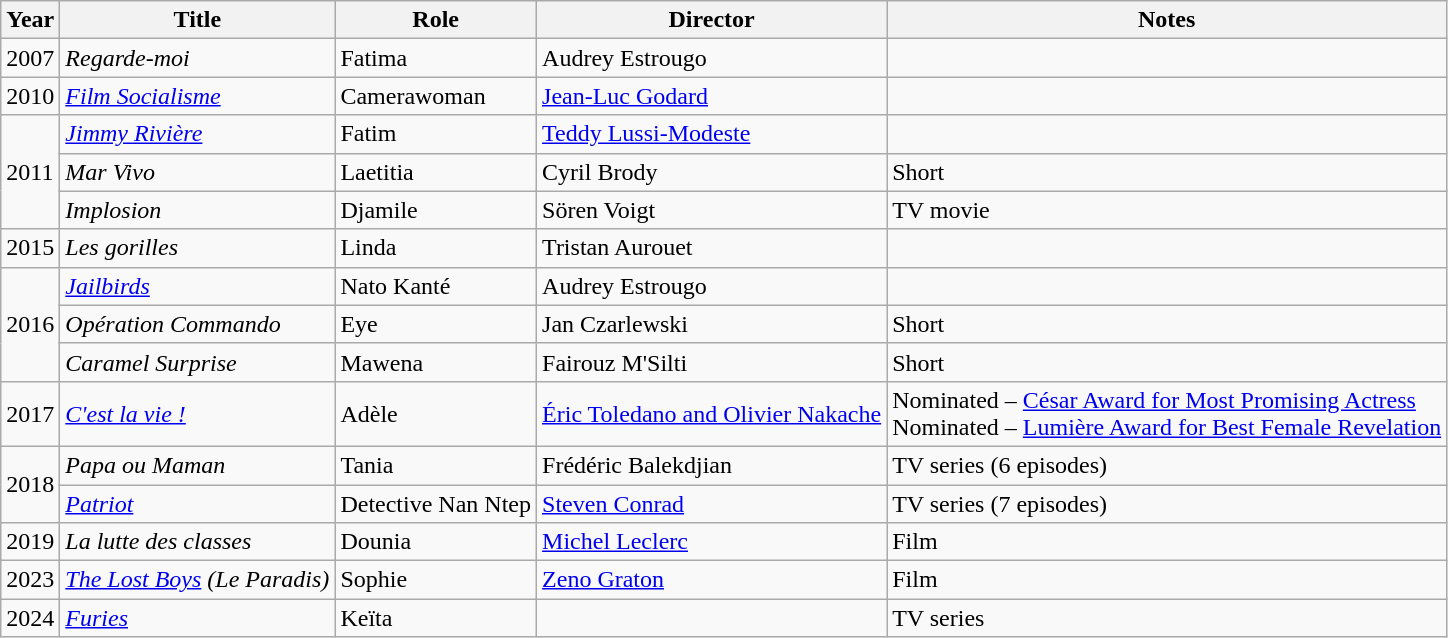<table class="wikitable">
<tr>
<th>Year</th>
<th>Title</th>
<th>Role</th>
<th>Director</th>
<th>Notes</th>
</tr>
<tr>
<td>2007</td>
<td><em>Regarde-moi</em></td>
<td>Fatima</td>
<td>Audrey Estrougo</td>
<td></td>
</tr>
<tr>
<td>2010</td>
<td><em><a href='#'>Film Socialisme</a></em></td>
<td>Camerawoman</td>
<td><a href='#'>Jean-Luc Godard</a></td>
<td></td>
</tr>
<tr>
<td rowspan=3>2011</td>
<td><em><a href='#'>Jimmy Rivière</a></em></td>
<td>Fatim</td>
<td><a href='#'>Teddy Lussi-Modeste</a></td>
<td></td>
</tr>
<tr>
<td><em>Mar Vivo</em></td>
<td>Laetitia</td>
<td>Cyril Brody</td>
<td>Short</td>
</tr>
<tr>
<td><em>Implosion</em></td>
<td>Djamile</td>
<td>Sören Voigt</td>
<td>TV movie</td>
</tr>
<tr>
<td>2015</td>
<td><em>Les gorilles</em></td>
<td>Linda</td>
<td>Tristan Aurouet</td>
<td></td>
</tr>
<tr>
<td rowspan=3>2016</td>
<td><em><a href='#'>Jailbirds</a></em></td>
<td>Nato Kanté</td>
<td>Audrey Estrougo</td>
<td></td>
</tr>
<tr>
<td><em>Opération Commando</em></td>
<td>Eye</td>
<td>Jan Czarlewski</td>
<td>Short</td>
</tr>
<tr>
<td><em>Caramel Surprise</em></td>
<td>Mawena</td>
<td>Fairouz M'Silti</td>
<td>Short</td>
</tr>
<tr>
<td>2017</td>
<td><em><a href='#'>C'est la vie !</a></em></td>
<td>Adèle</td>
<td><a href='#'>Éric Toledano and Olivier Nakache</a></td>
<td>Nominated – <a href='#'>César Award for Most Promising Actress</a><br>Nominated – <a href='#'>Lumière Award for Best Female Revelation</a></td>
</tr>
<tr>
<td rowspan=2>2018</td>
<td><em>Papa ou Maman</em></td>
<td>Tania</td>
<td>Frédéric Balekdjian</td>
<td>TV series (6 episodes)</td>
</tr>
<tr>
<td><em><a href='#'>Patriot</a></em></td>
<td>Detective Nan Ntep</td>
<td><a href='#'>Steven Conrad</a></td>
<td>TV series (7 episodes)</td>
</tr>
<tr>
<td>2019</td>
<td><em>La lutte des classes</em></td>
<td>Dounia</td>
<td><a href='#'>Michel Leclerc</a></td>
<td>Film</td>
</tr>
<tr>
<td>2023</td>
<td><em><a href='#'>The Lost Boys</a> (Le Paradis)</em></td>
<td>Sophie</td>
<td><a href='#'>Zeno Graton</a></td>
<td>Film</td>
</tr>
<tr>
<td>2024</td>
<td><em><a href='#'>Furies</a></em></td>
<td>Keïta</td>
<td></td>
<td>TV series</td>
</tr>
</table>
